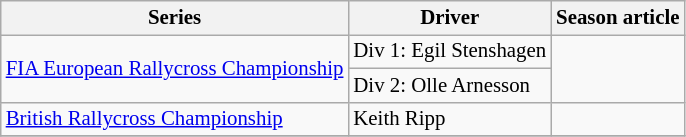<table class="wikitable" style="font-size: 87%;">
<tr>
<th>Series</th>
<th>Driver</th>
<th>Season article</th>
</tr>
<tr>
<td rowspan=2><a href='#'>FIA European Rallycross Championship</a></td>
<td>Div 1:  Egil Stenshagen</td>
<td rowspan=2></td>
</tr>
<tr>
<td>Div 2:  Olle Arnesson</td>
</tr>
<tr>
<td><a href='#'>British Rallycross Championship</a></td>
<td> Keith Ripp</td>
<td></td>
</tr>
<tr>
</tr>
</table>
